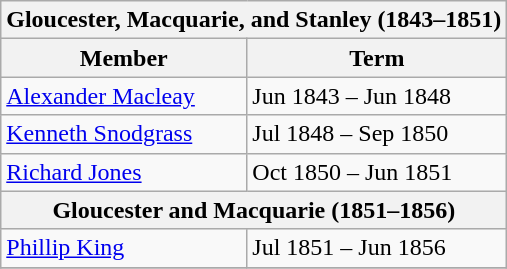<table class="wikitable">
<tr>
<th colspan="2">Gloucester, Macquarie, and Stanley (1843–1851)</th>
</tr>
<tr>
<th>Member</th>
<th>Term</th>
</tr>
<tr>
<td><a href='#'>Alexander Macleay</a></td>
<td>Jun 1843 – Jun 1848</td>
</tr>
<tr>
<td><a href='#'>Kenneth Snodgrass</a></td>
<td>Jul 1848 – Sep 1850</td>
</tr>
<tr>
<td><a href='#'>Richard Jones</a></td>
<td>Oct 1850 – Jun 1851</td>
</tr>
<tr>
<th colspan="2">Gloucester and Macquarie (1851–1856)</th>
</tr>
<tr>
<td><a href='#'>Phillip King</a></td>
<td>Jul 1851 – Jun 1856</td>
</tr>
<tr>
</tr>
</table>
